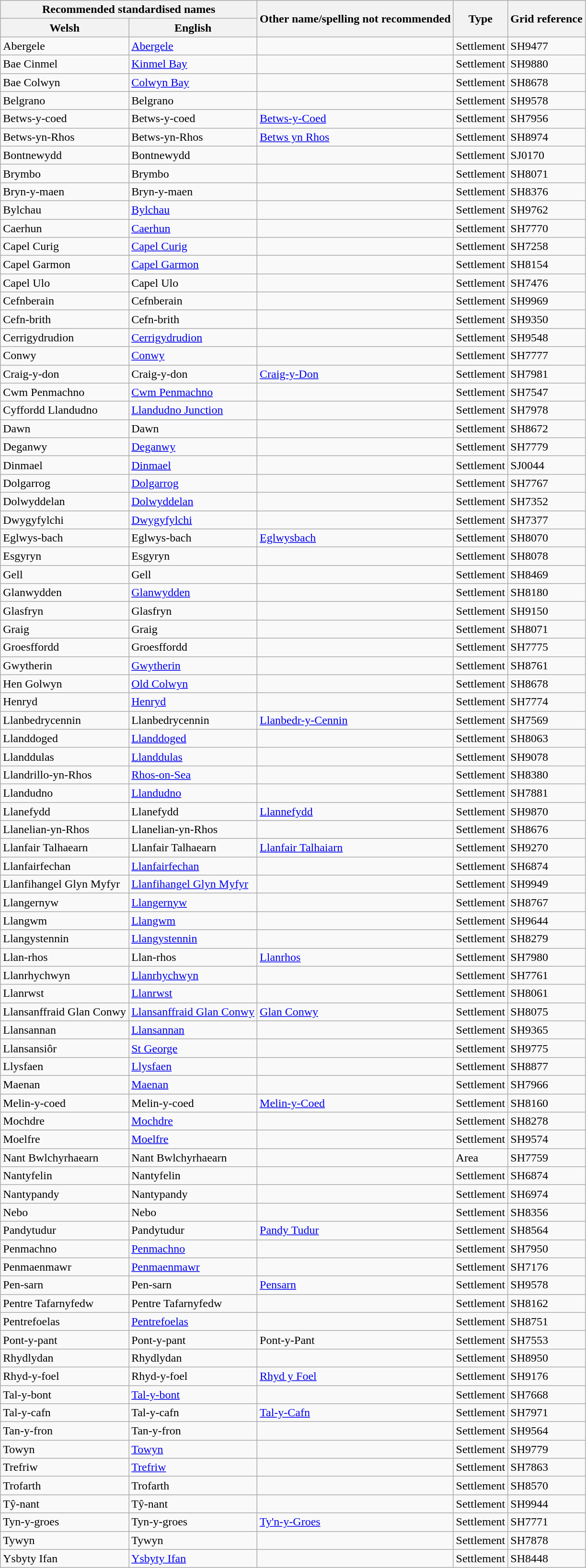<table class="wikitable sortable">
<tr>
<th colspan="2">Recommended standardised names</th>
<th rowspan="2">Other name/spelling not recommended</th>
<th rowspan="2">Type</th>
<th rowspan="2">Grid reference</th>
</tr>
<tr>
<th>Welsh</th>
<th>English</th>
</tr>
<tr>
<td>Abergele</td>
<td><a href='#'>Abergele</a></td>
<td></td>
<td>Settlement</td>
<td>SH9477</td>
</tr>
<tr>
<td>Bae Cinmel</td>
<td><a href='#'>Kinmel Bay</a></td>
<td></td>
<td>Settlement</td>
<td>SH9880</td>
</tr>
<tr>
<td>Bae Colwyn</td>
<td><a href='#'>Colwyn Bay</a></td>
<td></td>
<td>Settlement</td>
<td>SH8678</td>
</tr>
<tr>
<td>Belgrano</td>
<td>Belgrano</td>
<td></td>
<td>Settlement</td>
<td>SH9578</td>
</tr>
<tr>
<td>Betws-y-coed</td>
<td>Betws-y-coed</td>
<td><a href='#'>Betws-y-Coed</a></td>
<td>Settlement</td>
<td>SH7956</td>
</tr>
<tr>
<td>Betws-yn-Rhos</td>
<td>Betws-yn-Rhos</td>
<td><a href='#'>Betws yn Rhos</a></td>
<td>Settlement</td>
<td>SH8974</td>
</tr>
<tr>
<td>Bontnewydd</td>
<td>Bontnewydd</td>
<td></td>
<td>Settlement</td>
<td>SJ0170</td>
</tr>
<tr>
<td>Brymbo</td>
<td>Brymbo</td>
<td></td>
<td>Settlement</td>
<td>SH8071</td>
</tr>
<tr>
<td>Bryn-y-maen</td>
<td>Bryn-y-maen</td>
<td></td>
<td>Settlement</td>
<td>SH8376</td>
</tr>
<tr>
<td>Bylchau</td>
<td><a href='#'>Bylchau</a></td>
<td></td>
<td>Settlement</td>
<td>SH9762</td>
</tr>
<tr>
<td>Caerhun</td>
<td><a href='#'>Caerhun</a></td>
<td></td>
<td>Settlement</td>
<td>SH7770</td>
</tr>
<tr>
<td>Capel Curig</td>
<td><a href='#'>Capel Curig</a></td>
<td></td>
<td>Settlement</td>
<td>SH7258</td>
</tr>
<tr>
<td>Capel Garmon</td>
<td><a href='#'>Capel Garmon</a></td>
<td></td>
<td>Settlement</td>
<td>SH8154</td>
</tr>
<tr>
<td>Capel Ulo</td>
<td>Capel Ulo</td>
<td></td>
<td>Settlement</td>
<td>SH7476</td>
</tr>
<tr>
<td>Cefnberain</td>
<td>Cefnberain</td>
<td></td>
<td>Settlement</td>
<td>SH9969</td>
</tr>
<tr>
<td>Cefn-brith</td>
<td>Cefn-brith</td>
<td></td>
<td>Settlement</td>
<td>SH9350</td>
</tr>
<tr>
<td>Cerrigydrudion</td>
<td><a href='#'>Cerrigydrudion</a></td>
<td></td>
<td>Settlement</td>
<td>SH9548</td>
</tr>
<tr>
<td>Conwy</td>
<td><a href='#'>Conwy</a></td>
<td></td>
<td>Settlement</td>
<td>SH7777</td>
</tr>
<tr>
<td>Craig-y-don</td>
<td>Craig-y-don</td>
<td><a href='#'>Craig-y-Don</a></td>
<td>Settlement</td>
<td>SH7981</td>
</tr>
<tr>
<td>Cwm Penmachno</td>
<td><a href='#'>Cwm Penmachno</a></td>
<td></td>
<td>Settlement</td>
<td>SH7547</td>
</tr>
<tr>
<td>Cyffordd Llandudno</td>
<td><a href='#'>Llandudno Junction</a></td>
<td></td>
<td>Settlement</td>
<td>SH7978</td>
</tr>
<tr>
<td>Dawn</td>
<td>Dawn</td>
<td></td>
<td>Settlement</td>
<td>SH8672</td>
</tr>
<tr>
<td>Deganwy</td>
<td><a href='#'>Deganwy</a></td>
<td></td>
<td>Settlement</td>
<td>SH7779</td>
</tr>
<tr>
<td>Dinmael</td>
<td><a href='#'>Dinmael</a></td>
<td></td>
<td>Settlement</td>
<td>SJ0044</td>
</tr>
<tr>
<td>Dolgarrog</td>
<td><a href='#'>Dolgarrog</a></td>
<td></td>
<td>Settlement</td>
<td>SH7767</td>
</tr>
<tr>
<td>Dolwyddelan</td>
<td><a href='#'>Dolwyddelan</a></td>
<td></td>
<td>Settlement</td>
<td>SH7352</td>
</tr>
<tr>
<td>Dwygyfylchi</td>
<td><a href='#'>Dwygyfylchi</a></td>
<td></td>
<td>Settlement</td>
<td>SH7377</td>
</tr>
<tr>
<td>Eglwys-bach</td>
<td>Eglwys-bach</td>
<td><a href='#'>Eglwysbach</a></td>
<td>Settlement</td>
<td>SH8070</td>
</tr>
<tr>
<td>Esgyryn</td>
<td>Esgyryn</td>
<td></td>
<td>Settlement</td>
<td>SH8078</td>
</tr>
<tr>
<td>Gell</td>
<td>Gell</td>
<td></td>
<td>Settlement</td>
<td>SH8469</td>
</tr>
<tr>
<td>Glanwydden</td>
<td><a href='#'>Glanwydden</a></td>
<td></td>
<td>Settlement</td>
<td>SH8180</td>
</tr>
<tr>
<td>Glasfryn</td>
<td>Glasfryn</td>
<td></td>
<td>Settlement</td>
<td>SH9150</td>
</tr>
<tr>
<td>Graig</td>
<td>Graig</td>
<td></td>
<td>Settlement</td>
<td>SH8071</td>
</tr>
<tr>
<td>Groesffordd</td>
<td>Groesffordd</td>
<td></td>
<td>Settlement</td>
<td>SH7775</td>
</tr>
<tr>
<td>Gwytherin</td>
<td><a href='#'>Gwytherin</a></td>
<td></td>
<td>Settlement</td>
<td>SH8761</td>
</tr>
<tr>
<td>Hen Golwyn</td>
<td><a href='#'>Old Colwyn</a></td>
<td></td>
<td>Settlement</td>
<td>SH8678</td>
</tr>
<tr>
<td>Henryd</td>
<td><a href='#'>Henryd</a></td>
<td></td>
<td>Settlement</td>
<td>SH7774</td>
</tr>
<tr>
<td>Llanbedrycennin</td>
<td>Llanbedrycennin</td>
<td><a href='#'>Llanbedr-y-Cennin</a></td>
<td>Settlement</td>
<td>SH7569</td>
</tr>
<tr>
<td>Llanddoged</td>
<td><a href='#'>Llanddoged</a></td>
<td></td>
<td>Settlement</td>
<td>SH8063</td>
</tr>
<tr>
<td>Llanddulas</td>
<td><a href='#'>Llanddulas</a></td>
<td></td>
<td>Settlement</td>
<td>SH9078</td>
</tr>
<tr>
<td>Llandrillo-yn-Rhos</td>
<td><a href='#'>Rhos-on-Sea</a></td>
<td></td>
<td>Settlement</td>
<td>SH8380</td>
</tr>
<tr>
<td>Llandudno</td>
<td><a href='#'>Llandudno</a></td>
<td></td>
<td>Settlement</td>
<td>SH7881</td>
</tr>
<tr>
<td>Llanefydd</td>
<td>Llanefydd</td>
<td><a href='#'>Llannefydd</a></td>
<td>Settlement</td>
<td>SH9870</td>
</tr>
<tr>
<td>Llanelian-yn-Rhos</td>
<td>Llanelian-yn-Rhos</td>
<td></td>
<td>Settlement</td>
<td>SH8676</td>
</tr>
<tr>
<td>Llanfair Talhaearn</td>
<td>Llanfair Talhaearn</td>
<td><a href='#'>Llanfair Talhaiarn</a></td>
<td>Settlement</td>
<td>SH9270</td>
</tr>
<tr>
<td>Llanfairfechan</td>
<td><a href='#'>Llanfairfechan</a></td>
<td></td>
<td>Settlement</td>
<td>SH6874</td>
</tr>
<tr>
<td>Llanfihangel Glyn Myfyr</td>
<td><a href='#'>Llanfihangel Glyn Myfyr</a></td>
<td></td>
<td>Settlement</td>
<td>SH9949</td>
</tr>
<tr>
<td>Llangernyw</td>
<td><a href='#'>Llangernyw</a></td>
<td></td>
<td>Settlement</td>
<td>SH8767</td>
</tr>
<tr>
<td>Llangwm</td>
<td><a href='#'>Llangwm</a></td>
<td></td>
<td>Settlement</td>
<td>SH9644</td>
</tr>
<tr>
<td>Llangystennin</td>
<td><a href='#'>Llangystennin</a></td>
<td></td>
<td>Settlement</td>
<td>SH8279</td>
</tr>
<tr>
<td>Llan-rhos</td>
<td>Llan-rhos</td>
<td><a href='#'>Llanrhos</a></td>
<td>Settlement</td>
<td>SH7980</td>
</tr>
<tr>
<td>Llanrhychwyn</td>
<td><a href='#'>Llanrhychwyn</a></td>
<td></td>
<td>Settlement</td>
<td>SH7761</td>
</tr>
<tr>
<td>Llanrwst</td>
<td><a href='#'>Llanrwst</a></td>
<td></td>
<td>Settlement</td>
<td>SH8061</td>
</tr>
<tr>
<td>Llansanffraid Glan Conwy</td>
<td><a href='#'>Llansanffraid Glan Conwy</a></td>
<td><a href='#'>Glan Conwy</a></td>
<td>Settlement</td>
<td>SH8075</td>
</tr>
<tr>
<td>Llansannan</td>
<td><a href='#'>Llansannan</a></td>
<td></td>
<td>Settlement</td>
<td>SH9365</td>
</tr>
<tr>
<td>Llansansiôr</td>
<td><a href='#'>St George</a></td>
<td></td>
<td>Settlement</td>
<td>SH9775</td>
</tr>
<tr>
<td>Llysfaen</td>
<td><a href='#'>Llysfaen</a></td>
<td></td>
<td>Settlement</td>
<td>SH8877</td>
</tr>
<tr>
<td>Maenan</td>
<td><a href='#'>Maenan</a></td>
<td></td>
<td>Settlement</td>
<td>SH7966</td>
</tr>
<tr>
<td>Melin-y-coed</td>
<td>Melin-y-coed</td>
<td><a href='#'>Melin-y-Coed</a></td>
<td>Settlement</td>
<td>SH8160</td>
</tr>
<tr>
<td>Mochdre</td>
<td><a href='#'>Mochdre</a></td>
<td></td>
<td>Settlement</td>
<td>SH8278</td>
</tr>
<tr>
<td>Moelfre</td>
<td><a href='#'>Moelfre</a></td>
<td></td>
<td>Settlement</td>
<td>SH9574</td>
</tr>
<tr>
<td>Nant Bwlchyrhaearn</td>
<td>Nant Bwlchyrhaearn</td>
<td></td>
<td>Area</td>
<td>SH7759</td>
</tr>
<tr>
<td>Nantyfelin</td>
<td>Nantyfelin</td>
<td></td>
<td>Settlement</td>
<td>SH6874</td>
</tr>
<tr>
<td>Nantypandy</td>
<td>Nantypandy</td>
<td></td>
<td>Settlement</td>
<td>SH6974</td>
</tr>
<tr>
<td>Nebo</td>
<td>Nebo</td>
<td></td>
<td>Settlement</td>
<td>SH8356</td>
</tr>
<tr>
<td>Pandytudur</td>
<td>Pandytudur</td>
<td><a href='#'>Pandy Tudur</a></td>
<td>Settlement</td>
<td>SH8564</td>
</tr>
<tr>
<td>Penmachno</td>
<td><a href='#'>Penmachno</a></td>
<td></td>
<td>Settlement</td>
<td>SH7950</td>
</tr>
<tr>
<td>Penmaenmawr</td>
<td><a href='#'>Penmaenmawr</a></td>
<td></td>
<td>Settlement</td>
<td>SH7176</td>
</tr>
<tr>
<td>Pen-sarn</td>
<td>Pen-sarn</td>
<td><a href='#'>Pensarn</a></td>
<td>Settlement</td>
<td>SH9578</td>
</tr>
<tr>
<td>Pentre Tafarnyfedw</td>
<td>Pentre Tafarnyfedw</td>
<td></td>
<td>Settlement</td>
<td>SH8162</td>
</tr>
<tr>
<td>Pentrefoelas</td>
<td><a href='#'>Pentrefoelas</a></td>
<td></td>
<td>Settlement</td>
<td>SH8751</td>
</tr>
<tr>
<td>Pont-y-pant</td>
<td>Pont-y-pant</td>
<td>Pont-y-Pant</td>
<td>Settlement</td>
<td>SH7553</td>
</tr>
<tr>
<td>Rhydlydan</td>
<td>Rhydlydan</td>
<td></td>
<td>Settlement</td>
<td>SH8950</td>
</tr>
<tr>
<td>Rhyd-y-foel</td>
<td>Rhyd-y-foel</td>
<td><a href='#'>Rhyd y Foel</a></td>
<td>Settlement</td>
<td>SH9176</td>
</tr>
<tr>
<td>Tal-y-bont</td>
<td><a href='#'>Tal-y-bont</a></td>
<td></td>
<td>Settlement</td>
<td>SH7668</td>
</tr>
<tr>
<td>Tal-y-cafn</td>
<td>Tal-y-cafn</td>
<td><a href='#'>Tal-y-Cafn</a></td>
<td>Settlement</td>
<td>SH7971</td>
</tr>
<tr>
<td>Tan-y-fron</td>
<td>Tan-y-fron</td>
<td></td>
<td>Settlement</td>
<td>SH9564</td>
</tr>
<tr>
<td>Towyn</td>
<td><a href='#'>Towyn</a></td>
<td></td>
<td>Settlement</td>
<td>SH9779</td>
</tr>
<tr>
<td>Trefriw</td>
<td><a href='#'>Trefriw</a></td>
<td></td>
<td>Settlement</td>
<td>SH7863</td>
</tr>
<tr>
<td>Trofarth</td>
<td>Trofarth</td>
<td></td>
<td>Settlement</td>
<td>SH8570</td>
</tr>
<tr>
<td>Tŷ-nant</td>
<td>Tŷ-nant</td>
<td></td>
<td>Settlement</td>
<td>SH9944</td>
</tr>
<tr>
<td>Tyn-y-groes</td>
<td>Tyn-y-groes</td>
<td><a href='#'>Ty'n-y-Groes</a></td>
<td>Settlement</td>
<td>SH7771</td>
</tr>
<tr>
<td>Tywyn</td>
<td>Tywyn</td>
<td></td>
<td>Settlement</td>
<td>SH7878</td>
</tr>
<tr>
<td>Ysbyty Ifan</td>
<td><a href='#'>Ysbyty Ifan</a></td>
<td></td>
<td>Settlement</td>
<td>SH8448</td>
</tr>
</table>
